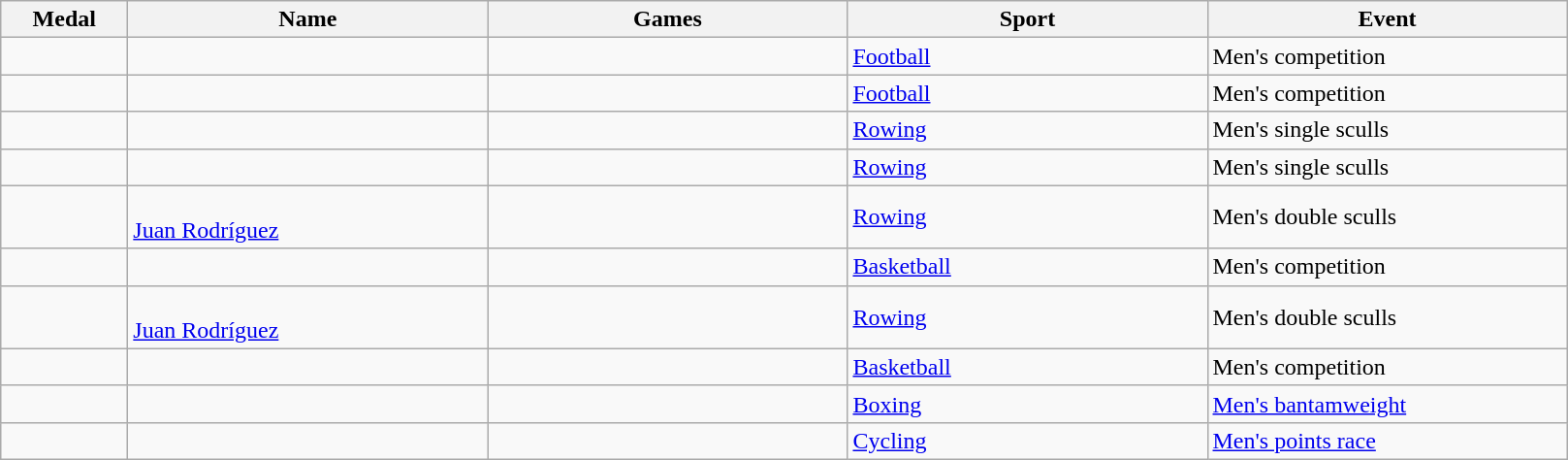<table class="wikitable sortable">
<tr>
<th style="width:5em">Medal</th>
<th style="width:15em">Name</th>
<th style="width:15em">Games</th>
<th style="width:15em">Sport</th>
<th style="width:15em">Event</th>
</tr>
<tr>
<td></td>
<td><br></td>
<td> </td>
<td> <a href='#'>Football</a></td>
<td>Men's competition</td>
</tr>
<tr>
<td></td>
<td><br></td>
<td> </td>
<td> <a href='#'>Football</a></td>
<td>Men's competition</td>
</tr>
<tr>
<td></td>
<td></td>
<td> </td>
<td> <a href='#'>Rowing</a></td>
<td>Men's single sculls</td>
</tr>
<tr>
<td></td>
<td></td>
<td> </td>
<td> <a href='#'>Rowing</a></td>
<td>Men's single sculls</td>
</tr>
<tr>
<td></td>
<td><br><a href='#'>Juan Rodríguez</a></td>
<td> </td>
<td> <a href='#'>Rowing</a></td>
<td>Men's double sculls</td>
</tr>
<tr>
<td></td>
<td><br></td>
<td> </td>
<td> <a href='#'>Basketball</a></td>
<td>Men's competition</td>
</tr>
<tr>
<td></td>
<td><br><a href='#'>Juan Rodríguez</a></td>
<td> </td>
<td> <a href='#'>Rowing</a></td>
<td>Men's double sculls</td>
</tr>
<tr>
<td></td>
<td><br></td>
<td> </td>
<td> <a href='#'>Basketball</a></td>
<td>Men's competition</td>
</tr>
<tr>
<td></td>
<td></td>
<td> </td>
<td> <a href='#'>Boxing</a></td>
<td><a href='#'>Men's bantamweight</a></td>
</tr>
<tr>
<td></td>
<td></td>
<td> </td>
<td> <a href='#'>Cycling</a></td>
<td><a href='#'>Men's points race</a></td>
</tr>
</table>
